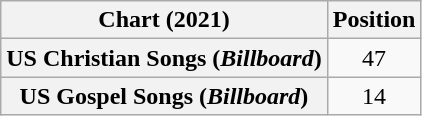<table class="wikitable plainrowheaders sortable" style="text-align:center">
<tr>
<th scope="col">Chart (2021)</th>
<th scope="col">Position</th>
</tr>
<tr>
<th scope="row">US Christian Songs (<em>Billboard</em>)</th>
<td>47</td>
</tr>
<tr>
<th scope="row">US Gospel Songs (<em>Billboard</em>)</th>
<td>14</td>
</tr>
</table>
